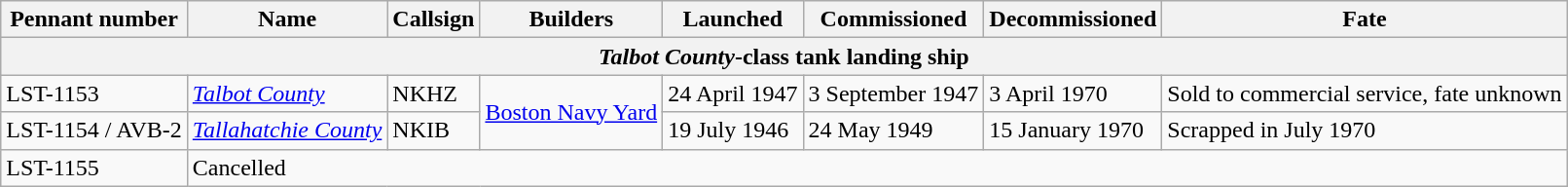<table class="wikitable">
<tr>
<th>Pennant number</th>
<th>Name</th>
<th>Callsign</th>
<th>Builders</th>
<th>Launched</th>
<th>Commissioned</th>
<th>Decommissioned</th>
<th>Fate</th>
</tr>
<tr>
<th colspan="8"><em>Talbot County</em>-class tank landing ship</th>
</tr>
<tr>
<td>LST-1153</td>
<td><em><a href='#'>Talbot County</a></em></td>
<td>NKHZ</td>
<td rowspan="2"><a href='#'>Boston Navy Yard</a></td>
<td>24 April 1947</td>
<td>3 September 1947</td>
<td>3 April 1970</td>
<td>Sold to commercial service, fate unknown</td>
</tr>
<tr>
<td>LST-1154 / AVB-2</td>
<td><em><a href='#'>Tallahatchie County</a></em></td>
<td>NKIB</td>
<td>19 July 1946</td>
<td>24 May 1949</td>
<td>15 January 1970</td>
<td>Scrapped in July 1970</td>
</tr>
<tr>
<td>LST-1155</td>
<td colspan="7">Cancelled</td>
</tr>
</table>
